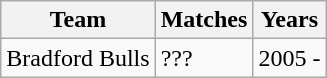<table class="wikitable">
<tr>
<th>Team</th>
<th>Matches</th>
<th>Years</th>
</tr>
<tr>
<td>Bradford Bulls</td>
<td>???</td>
<td>2005 -</td>
</tr>
</table>
